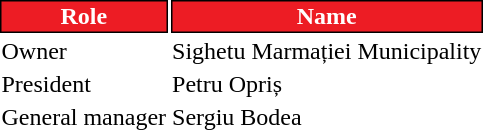<table class="toccolours">
<tr>
<th style="background:#ed1c24;color:#FFFFFF;border:1px solid #000000;">Role</th>
<th style="background:#ed1c24;color:#FFFFFF;border:1px solid #000000;">Name</th>
</tr>
<tr>
<td>Owner</td>
<td> Sighetu Marmației Municipality</td>
</tr>
<tr>
<td>President</td>
<td> Petru Opriș</td>
</tr>
<tr>
<td>General manager</td>
<td> Sergiu Bodea</td>
</tr>
</table>
